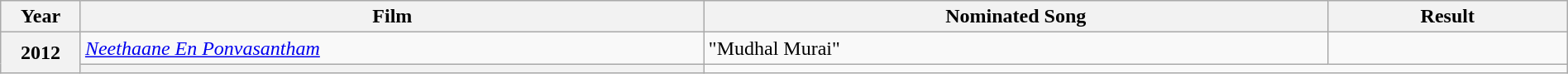<table class="wikitable plainrowheaders" width="100%" textcolor:#000;">
<tr>
<th scope="col" width=5%><strong>Year</strong></th>
<th scope="col" width=39%><strong>Film</strong></th>
<th scope="col" width=39%><strong>Nominated Song</strong></th>
<th scope="col" width=15%><strong>Result</strong></th>
</tr>
<tr>
<th scope="row" rowspan="2">2012</th>
<td><em><a href='#'>Neethaane En Ponvasantham</a></em></td>
<td>"Mudhal Murai"</td>
<td></td>
</tr>
<tr>
<th></th>
</tr>
</table>
